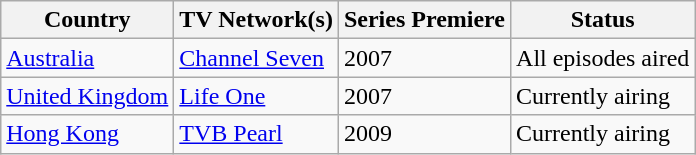<table class="wikitable">
<tr>
<th>Country</th>
<th>TV Network(s)</th>
<th>Series Premiere</th>
<th>Status</th>
</tr>
<tr>
<td> <a href='#'>Australia</a></td>
<td><a href='#'>Channel Seven</a></td>
<td>2007</td>
<td>All episodes aired</td>
</tr>
<tr>
<td> <a href='#'>United Kingdom</a></td>
<td><a href='#'>Life One</a></td>
<td>2007</td>
<td>Currently airing</td>
</tr>
<tr>
<td> <a href='#'>Hong Kong</a></td>
<td><a href='#'>TVB Pearl</a></td>
<td>2009</td>
<td>Currently airing</td>
</tr>
</table>
